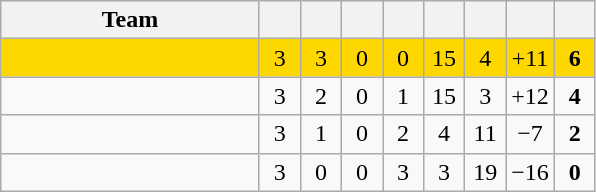<table class="wikitable" style="text-align:center">
<tr>
<th width=165>Team</th>
<th width=20></th>
<th width=20></th>
<th width=20></th>
<th width=20></th>
<th width=20></th>
<th width=20></th>
<th width=20></th>
<th width=20></th>
</tr>
<tr align=center bgcolor=gold>
<td align=left></td>
<td>3</td>
<td>3</td>
<td>0</td>
<td>0</td>
<td>15</td>
<td>4</td>
<td>+11</td>
<td><strong>6</strong></td>
</tr>
<tr align=center>
<td align=left></td>
<td>3</td>
<td>2</td>
<td>0</td>
<td>1</td>
<td>15</td>
<td>3</td>
<td>+12</td>
<td><strong>4</strong></td>
</tr>
<tr align=center>
<td align=left></td>
<td>3</td>
<td>1</td>
<td>0</td>
<td>2</td>
<td>4</td>
<td>11</td>
<td>−7</td>
<td><strong>2</strong></td>
</tr>
<tr align=center>
<td align=left></td>
<td>3</td>
<td>0</td>
<td>0</td>
<td>3</td>
<td>3</td>
<td>19</td>
<td>−16</td>
<td><strong>0</strong></td>
</tr>
</table>
